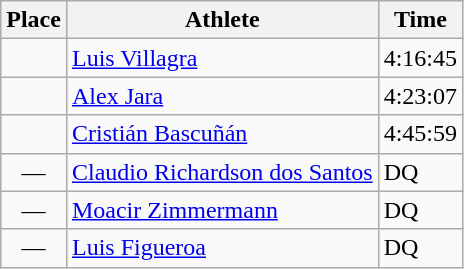<table class=wikitable>
<tr>
<th>Place</th>
<th>Athlete</th>
<th>Time</th>
</tr>
<tr>
<td align=center></td>
<td><a href='#'>Luis Villagra</a> </td>
<td>4:16:45</td>
</tr>
<tr>
<td align=center></td>
<td><a href='#'>Alex Jara</a> </td>
<td>4:23:07</td>
</tr>
<tr>
<td align=center></td>
<td><a href='#'>Cristián Bascuñán</a> </td>
<td>4:45:59</td>
</tr>
<tr>
<td align=center>—</td>
<td><a href='#'>Claudio Richardson dos Santos</a> </td>
<td>DQ</td>
</tr>
<tr>
<td align=center>—</td>
<td><a href='#'>Moacir Zimmermann</a> </td>
<td>DQ</td>
</tr>
<tr>
<td align=center>—</td>
<td><a href='#'>Luis Figueroa</a> </td>
<td>DQ</td>
</tr>
</table>
